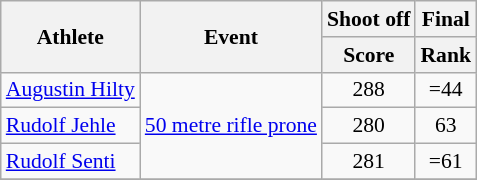<table class="wikitable" style="font-size:90%">
<tr>
<th rowspan="2">Athlete</th>
<th rowspan="2">Event</th>
<th colspan="1">Shoot off</th>
<th colspan="2">Final</th>
</tr>
<tr>
<th>Score</th>
<th>Rank</th>
</tr>
<tr>
<td rowspan=1><a href='#'>Augustin Hilty</a></td>
<td rowspan=3><a href='#'>50 metre rifle prone</a></td>
<td align="center">288</td>
<td align="center">=44</td>
</tr>
<tr>
<td rowspan=1><a href='#'>Rudolf Jehle</a></td>
<td align="center">280</td>
<td align="center">63</td>
</tr>
<tr>
<td rowspan=1><a href='#'>Rudolf Senti</a></td>
<td align="center">281</td>
<td align="center">=61</td>
</tr>
<tr>
</tr>
</table>
